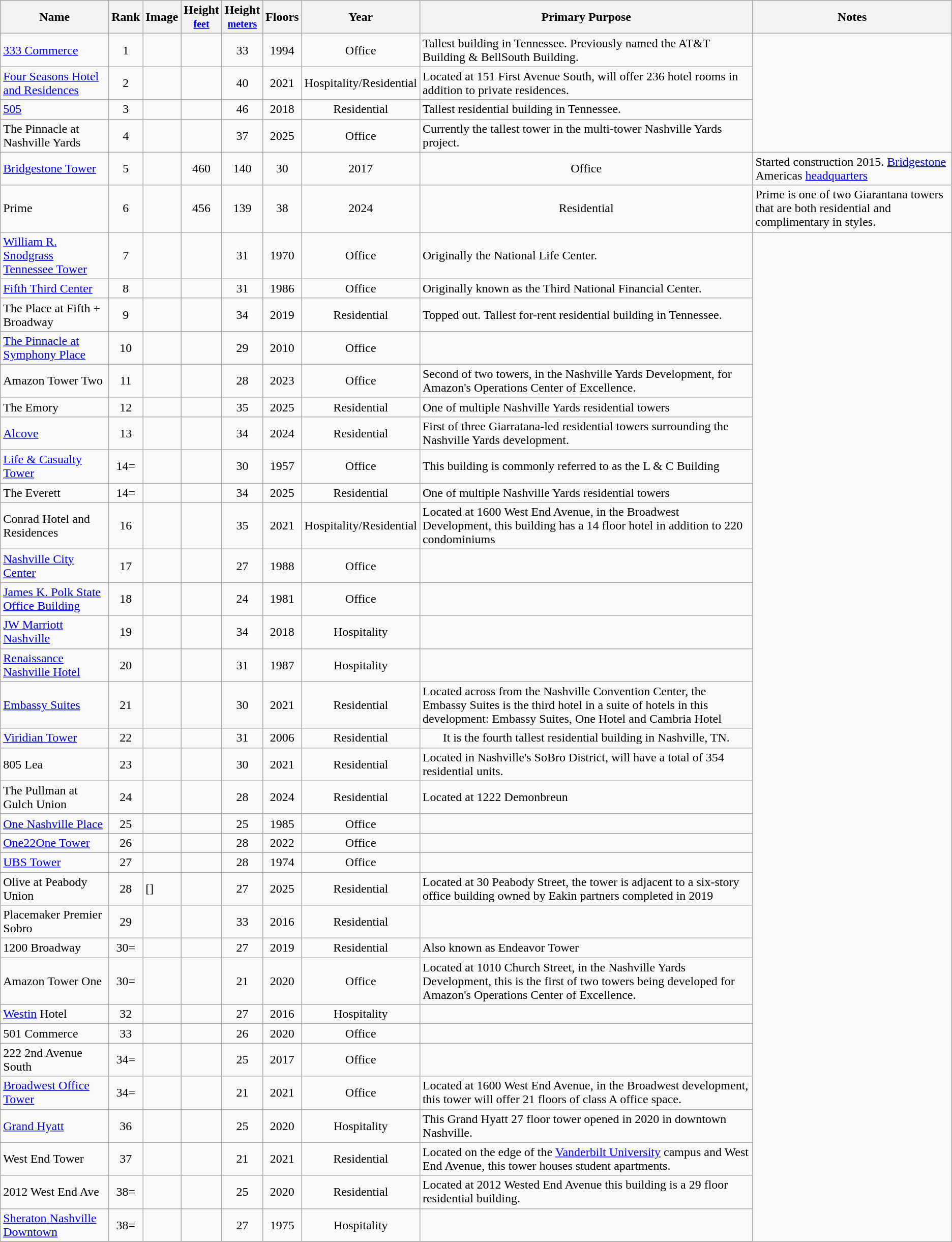<table class="wikitable sortable">
<tr>
<th>Name</th>
<th>Rank</th>
<th>Image</th>
<th>Height<br><small><a href='#'>feet</a></small></th>
<th>Height<br><small><a href='#'>meters</a></small></th>
<th>Floors</th>
<th>Year</th>
<th>Primary Purpose</th>
<th class="unsortable">Notes</th>
</tr>
<tr>
<td><a href='#'>333 Commerce</a></td>
<td align="center">1</td>
<td></td>
<td></td>
<td align="center">33</td>
<td align="center">1994</td>
<td align="center">Office</td>
<td>Tallest building in Tennessee. Previously named the AT&T Building & BellSouth Building.</td>
</tr>
<tr>
<td><a href='#'>Four Seasons Hotel and Residences</a></td>
<td align="center">2</td>
<td></td>
<td></td>
<td align="center">40</td>
<td align="center">2021</td>
<td align="center">Hospitality/Residential</td>
<td>Located at 151 First Avenue South, will offer 236 hotel rooms in addition to private residences.</td>
</tr>
<tr>
<td><a href='#'>505</a></td>
<td align="center">3</td>
<td></td>
<td></td>
<td align="center">46</td>
<td align="center">2018</td>
<td align="center">Residential</td>
<td>Tallest residential building in Tennessee.</td>
</tr>
<tr>
<td>The Pinnacle at Nashville Yards</td>
<td align="center">4</td>
<td></td>
<td></td>
<td align="center">37</td>
<td align="center">2025</td>
<td align="center">Office</td>
<td>Currently the tallest tower in the multi-tower Nashville Yards project.</td>
</tr>
<tr>
<td><a href='#'>Bridgestone Tower</a></td>
<td align="center">5</td>
<td></td>
<td align="center">460</td>
<td align="center">140</td>
<td align="center">30</td>
<td align="center">2017</td>
<td align="center">Office</td>
<td>Started construction 2015. <a href='#'>Bridgestone</a> Americas <a href='#'>headquarters</a></td>
</tr>
<tr>
<td>Prime</td>
<td align="center">6</td>
<td><br></td>
<td align="center">456</td>
<td align="center">139</td>
<td align="center">38</td>
<td align="center">2024</td>
<td align="center">Residential</td>
<td>Prime is one of two Giarantana towers that are both residential and complimentary in styles. </td>
</tr>
<tr>
<td><a href='#'>William R. Snodgrass Tennessee Tower</a></td>
<td align="center">7</td>
<td></td>
<td></td>
<td align="center">31</td>
<td align="center">1970</td>
<td align="center">Office</td>
<td>Originally the National Life Center.</td>
</tr>
<tr>
<td><a href='#'>Fifth Third Center</a></td>
<td align="center">8</td>
<td></td>
<td></td>
<td align="center">31</td>
<td align="center">1986</td>
<td align="center">Office</td>
<td>Originally known as the Third National Financial Center.</td>
</tr>
<tr>
<td>The Place at Fifth + Broadway</td>
<td align="center">9</td>
<td></td>
<td></td>
<td align="center">34</td>
<td align="center">2019</td>
<td align="center">Residential</td>
<td>Topped out. Tallest for-rent residential building in Tennessee.</td>
</tr>
<tr>
<td><a href='#'>The Pinnacle at Symphony Place</a></td>
<td align="center">10</td>
<td></td>
<td></td>
<td align="center">29</td>
<td align="center">2010</td>
<td align="center">Office</td>
<td></td>
</tr>
<tr>
<td>Amazon Tower Two</td>
<td align="center">11</td>
<td></td>
<td></td>
<td align="center">28</td>
<td align="center">2023</td>
<td align="center">Office</td>
<td>Second of two towers, in the Nashville Yards Development, for Amazon's Operations Center of Excellence.</td>
</tr>
<tr>
<td>The Emory</td>
<td align="center">12</td>
<td><br></td>
<td></td>
<td align="center">35</td>
<td align="center">2025</td>
<td align="center">Residential</td>
<td>One of multiple Nashville Yards residential towers</td>
</tr>
<tr>
<td><a href='#'>Alcove</a></td>
<td align="center">13</td>
<td></td>
<td></td>
<td align="center">34</td>
<td align="center">2024</td>
<td align="center">Residential</td>
<td>First of three Giarratana-led residential towers surrounding the Nashville Yards development.</td>
</tr>
<tr>
<td><a href='#'>Life & Casualty Tower</a></td>
<td align="center">14=</td>
<td></td>
<td></td>
<td align="center">30</td>
<td align="center">1957</td>
<td align="center">Office</td>
<td>This building is commonly referred to as the L & C Building</td>
</tr>
<tr>
<td>The Everett</td>
<td align="center">14=</td>
<td><br></td>
<td></td>
<td align="center">34</td>
<td align="center">2025</td>
<td align="center">Residential</td>
<td>One of multiple Nashville Yards residential towers</td>
</tr>
<tr>
<td>Conrad Hotel and Residences</td>
<td align="center">16</td>
<td></td>
<td></td>
<td align="center">35</td>
<td align="center">2021</td>
<td align="center">Hospitality/Residential</td>
<td>Located at 1600 West End Avenue, in the Broadwest Development, this building has a 14 floor hotel in addition to 220 condominiums</td>
</tr>
<tr>
<td><a href='#'>Nashville City Center</a></td>
<td align="center">17</td>
<td></td>
<td></td>
<td align="center">27</td>
<td align="center">1988</td>
<td align="center">Office</td>
<td></td>
</tr>
<tr>
<td><a href='#'>James K. Polk State Office Building</a></td>
<td align="center">18</td>
<td></td>
<td></td>
<td align="center">24</td>
<td align="center">1981</td>
<td align="center">Office</td>
<td></td>
</tr>
<tr>
<td><a href='#'>JW Marriott Nashville</a></td>
<td align="center">19</td>
<td></td>
<td></td>
<td align="center">34</td>
<td align="center">2018</td>
<td align="center">Hospitality</td>
<td></td>
</tr>
<tr>
<td><a href='#'>Renaissance Nashville Hotel</a></td>
<td align="center">20</td>
<td></td>
<td></td>
<td align="center">31</td>
<td align="center">1987</td>
<td align="center">Hospitality</td>
<td></td>
</tr>
<tr>
<td><a href='#'>Embassy Suites</a></td>
<td align="center">21</td>
<td></td>
<td></td>
<td align="center">30</td>
<td align="center">2021</td>
<td align="center">Residential</td>
<td>Located across from the Nashville Convention Center, the Embassy Suites is the third hotel in a suite of hotels in this development: Embassy Suites, One Hotel and Cambria Hotel</td>
</tr>
<tr>
<td><a href='#'>Viridian Tower</a></td>
<td align="center">22</td>
<td></td>
<td></td>
<td align="center">31</td>
<td align="center">2006</td>
<td align="center">Residential</td>
<td align="center">It is the fourth tallest residential building in Nashville, TN.</td>
</tr>
<tr>
<td>805 Lea</td>
<td align="center">23</td>
<td></td>
<td></td>
<td align="center">30</td>
<td align="center">2021</td>
<td align="center">Residential</td>
<td>Located in Nashville's SoBro District, will have a total of 354 residential units.</td>
</tr>
<tr>
<td>The Pullman at Gulch Union</td>
<td align="center">24</td>
<td></td>
<td></td>
<td align="center">28</td>
<td align="center">2024</td>
<td align="center">Residential</td>
<td>Located at 1222 Demonbreun</td>
</tr>
<tr>
<td><a href='#'>One Nashville Place</a></td>
<td align="center">25</td>
<td></td>
<td></td>
<td align="center">25</td>
<td align="center">1985</td>
<td align="center">Office</td>
<td></td>
</tr>
<tr>
<td><a href='#'>One22One Tower</a></td>
<td align="center">26</td>
<td></td>
<td></td>
<td align="center">28</td>
<td align="center">2022</td>
<td align="center">Office</td>
<td></td>
</tr>
<tr>
<td><a href='#'>UBS Tower</a></td>
<td align="center">27</td>
<td></td>
<td></td>
<td align="center">28</td>
<td align="center">1974</td>
<td align="center">Office</td>
<td></td>
</tr>
<tr>
<td>Olive at Peabody Union</td>
<td align="center">28</td>
<td>[]</td>
<td></td>
<td align="center">27</td>
<td align="center">2025</td>
<td align="center">Residential</td>
<td>Located at 30 Peabody Street, the tower is adjacent to a six-story office building owned by Eakin partners completed in 2019</td>
</tr>
<tr>
<td>Placemaker Premier Sobro</td>
<td align="center">29</td>
<td></td>
<td></td>
<td align="center">33</td>
<td align="center">2016</td>
<td align="center">Residential</td>
<td></td>
</tr>
<tr>
<td>1200 Broadway</td>
<td align="center">30=</td>
<td></td>
<td></td>
<td align="center">27</td>
<td align="center">2019</td>
<td align="center">Residential</td>
<td>Also known as Endeavor Tower</td>
</tr>
<tr>
<td>Amazon Tower One</td>
<td align="center">30=</td>
<td></td>
<td></td>
<td align="center">21</td>
<td align="center">2020</td>
<td align="center">Office</td>
<td>Located at 1010 Church Street, in the Nashville Yards Development, this is the first of two towers being developed for Amazon's Operations Center of Excellence.</td>
</tr>
<tr>
<td><a href='#'>Westin</a> Hotel</td>
<td align="center">32</td>
<td></td>
<td></td>
<td align="center">27</td>
<td align="center">2016</td>
<td align="center">Hospitality</td>
<td></td>
</tr>
<tr>
<td>501 Commerce</td>
<td align="center">33</td>
<td></td>
<td></td>
<td align="center">26</td>
<td align="center">2020</td>
<td align="center">Office</td>
<td></td>
</tr>
<tr>
<td>222 2nd Avenue South</td>
<td align="center">34=</td>
<td></td>
<td></td>
<td align="center">25</td>
<td align="center">2017</td>
<td align="center">Office</td>
<td></td>
</tr>
<tr>
<td><a href='#'>Broadwest Office Tower</a></td>
<td align="center">34=</td>
<td></td>
<td></td>
<td align="center">21</td>
<td align="center">2021</td>
<td align="center">Office</td>
<td>Located at 1600 West End Avenue, in the Broadwest development, this tower will offer 21 floors of class A office space.</td>
</tr>
<tr>
<td><a href='#'>Grand Hyatt</a></td>
<td align="center">36</td>
<td></td>
<td></td>
<td align="center">25</td>
<td align="center">2020</td>
<td align="center">Hospitality</td>
<td>This Grand Hyatt 27 floor tower opened in 2020 in downtown Nashville.</td>
</tr>
<tr>
<td>West End Tower</td>
<td align="center">37</td>
<td></td>
<td></td>
<td align="center">21</td>
<td align="center">2021</td>
<td align="center">Residential</td>
<td>Located on the edge of the <a href='#'>Vanderbilt University</a> campus and West End Avenue, this tower houses student apartments.</td>
</tr>
<tr>
<td>2012 West End Ave</td>
<td align="center">38=</td>
<td></td>
<td></td>
<td align="center">25</td>
<td align="center">2020</td>
<td align="center">Residential</td>
<td>Located at 2012 Wested End Avenue this building is a 29 floor residential building.</td>
</tr>
<tr>
<td><a href='#'>Sheraton Nashville Downtown</a></td>
<td align="center">38=</td>
<td></td>
<td></td>
<td align="center">27</td>
<td align="center">1975</td>
<td align="center">Hospitality</td>
<td></td>
</tr>
<tr>
</tr>
</table>
